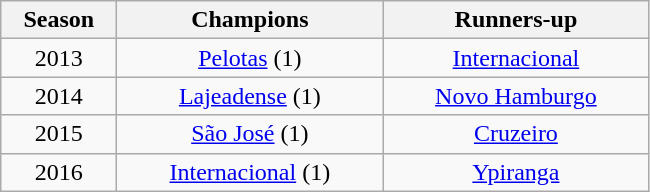<table class="wikitable" style="text-align:center; margin-left:1em;">
<tr>
<th style="width:70px">Season</th>
<th style="width:170px">Champions</th>
<th style="width:170px">Runners-up</th>
</tr>
<tr>
<td>2013</td>
<td><a href='#'>Pelotas</a> (1)</td>
<td><a href='#'>Internacional</a></td>
</tr>
<tr>
<td>2014</td>
<td><a href='#'>Lajeadense</a> (1)</td>
<td><a href='#'>Novo Hamburgo</a></td>
</tr>
<tr>
<td>2015</td>
<td><a href='#'>São José</a> (1)</td>
<td><a href='#'>Cruzeiro</a></td>
</tr>
<tr>
<td>2016</td>
<td><a href='#'>Internacional</a> (1)</td>
<td><a href='#'>Ypiranga</a></td>
</tr>
</table>
